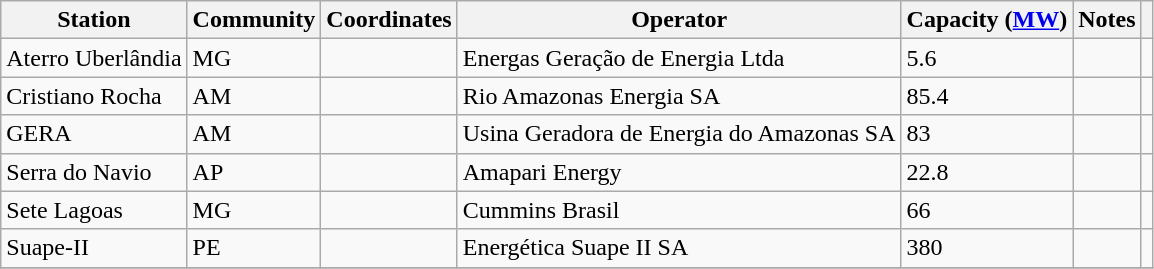<table class="wikitable sortable">
<tr>
<th>Station</th>
<th>Community</th>
<th>Coordinates</th>
<th>Operator</th>
<th>Capacity (<a href='#'>MW</a>)</th>
<th>Notes</th>
<th></th>
</tr>
<tr>
<td>Aterro Uberlândia</td>
<td>MG</td>
<td></td>
<td>Energas Geração de Energia Ltda</td>
<td>5.6</td>
<td></td>
<td></td>
</tr>
<tr>
<td>Cristiano Rocha</td>
<td>AM</td>
<td></td>
<td>Rio Amazonas Energia SA</td>
<td>85.4</td>
<td></td>
<td></td>
</tr>
<tr>
<td>GERA</td>
<td>AM</td>
<td></td>
<td>Usina Geradora de Energia do Amazonas SA</td>
<td>83</td>
<td></td>
<td></td>
</tr>
<tr>
<td>Serra do Navio</td>
<td>AP</td>
<td></td>
<td>Amapari Energy</td>
<td>22.8</td>
<td></td>
<td></td>
</tr>
<tr>
<td>Sete Lagoas</td>
<td>MG</td>
<td></td>
<td>Cummins Brasil</td>
<td>66</td>
<td></td>
<td></td>
</tr>
<tr>
<td>Suape-II</td>
<td>PE</td>
<td></td>
<td>Energética Suape II SA</td>
<td>380</td>
<td></td>
<td></td>
</tr>
<tr>
</tr>
</table>
